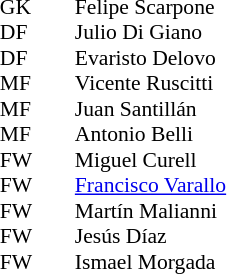<table style="font-size:90%; margin:0.2em auto;" cellspacing="0" cellpadding="0">
<tr>
<th width="25"></th>
<th width="25"></th>
</tr>
<tr>
<td>GK</td>
<td></td>
<td> Felipe Scarpone</td>
</tr>
<tr>
<td>DF</td>
<td></td>
<td> Julio Di Giano</td>
</tr>
<tr>
<td>DF</td>
<td></td>
<td> Evaristo Delovo</td>
</tr>
<tr>
<td>MF</td>
<td></td>
<td> Vicente Ruscitti</td>
</tr>
<tr>
<td>MF</td>
<td></td>
<td> Juan Santillán</td>
</tr>
<tr>
<td>MF</td>
<td></td>
<td> Antonio Belli</td>
</tr>
<tr>
<td>FW</td>
<td></td>
<td> Miguel Curell</td>
</tr>
<tr>
<td>FW</td>
<td></td>
<td> <a href='#'>Francisco Varallo</a></td>
</tr>
<tr>
<td>FW</td>
<td></td>
<td> Martín Malianni</td>
</tr>
<tr>
<td>FW</td>
<td></td>
<td> Jesús Díaz</td>
</tr>
<tr>
<td>FW</td>
<td></td>
<td> Ismael Morgada</td>
</tr>
</table>
